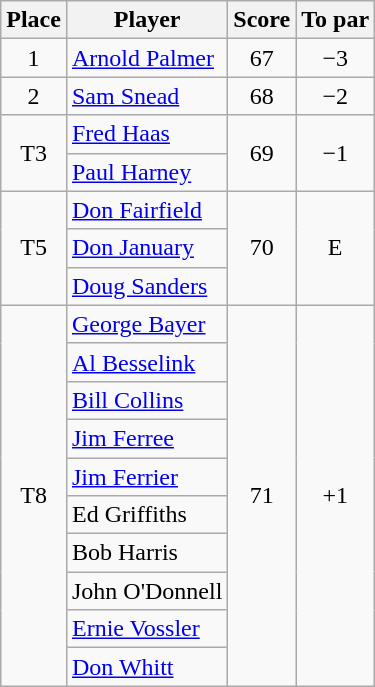<table class=wikitable>
<tr>
<th>Place</th>
<th>Player</th>
<th>Score</th>
<th>To par</th>
</tr>
<tr>
<td align=center>1</td>
<td> <a href='#'>Arnold Palmer</a></td>
<td align=center>67</td>
<td align=center>−3</td>
</tr>
<tr>
<td align=center>2</td>
<td> <a href='#'>Sam Snead</a></td>
<td align=center>68</td>
<td align=center>−2</td>
</tr>
<tr>
<td rowspan=2 align=center>T3</td>
<td> <a href='#'>Fred Haas</a></td>
<td rowspan=2 align=center>69</td>
<td rowspan=2 align=center>−1</td>
</tr>
<tr>
<td> <a href='#'>Paul Harney</a></td>
</tr>
<tr>
<td rowspan=3 align=center>T5</td>
<td> <a href='#'>Don Fairfield</a></td>
<td rowspan=3 align=center>70</td>
<td rowspan=3 align=center>E</td>
</tr>
<tr>
<td> <a href='#'>Don January</a></td>
</tr>
<tr>
<td> <a href='#'>Doug Sanders</a></td>
</tr>
<tr>
<td rowspan=10 align=center>T8</td>
<td> <a href='#'>George Bayer</a></td>
<td rowspan=10 align=center>71</td>
<td rowspan=10 align=center>+1</td>
</tr>
<tr>
<td> <a href='#'>Al Besselink</a></td>
</tr>
<tr>
<td> <a href='#'>Bill Collins</a></td>
</tr>
<tr>
<td> <a href='#'>Jim Ferree</a></td>
</tr>
<tr>
<td> <a href='#'>Jim Ferrier</a><br></td>
</tr>
<tr>
<td> Ed Griffiths</td>
</tr>
<tr>
<td> Bob Harris</td>
</tr>
<tr>
<td> John O'Donnell</td>
</tr>
<tr>
<td> <a href='#'>Ernie Vossler</a></td>
</tr>
<tr>
<td> <a href='#'>Don Whitt</a></td>
</tr>
</table>
